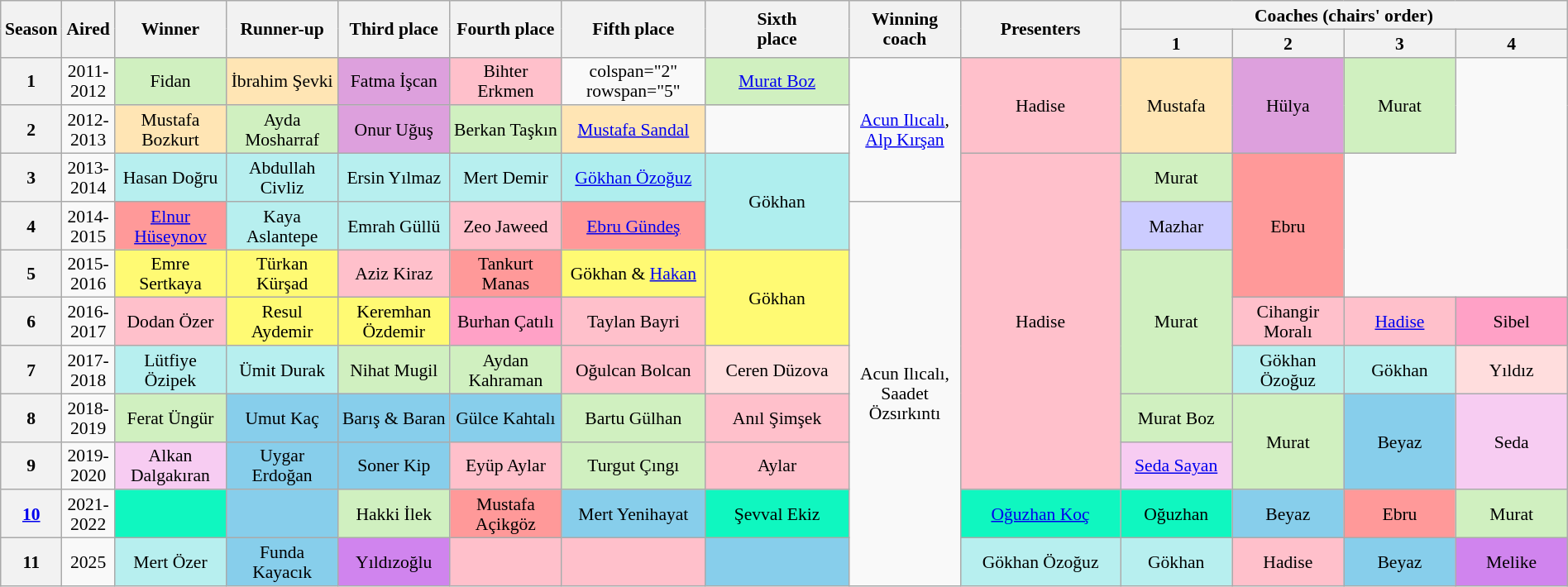<table class="wikitable" style="text-align:center; font-size:90%; line-height:16px; width:100%">
<tr>
<th rowspan="2" scope="col" width="1%">Season</th>
<th rowspan="2" scope="col" width="3%">Aired</th>
<th rowspan="2" scope="col" width="7%">Winner</th>
<th rowspan="2" scope="col" width="7%">Runner-up</th>
<th rowspan="2"  scope="col" width="7%">Third place</th>
<th rowspan="2"  scope="col" width="7%">Fourth place</th>
<th rowspan="2"  scope="col" width="09%">Fifth place</th>
<th rowspan="2"  scope="col" width="09%">Sixth <br> place</th>
<th rowspan="2" scope="col" width="7%">Winning coach</th>
<th rowspan="2" scope="col" width="10%">Presenters</th>
<th colspan="4" scope="col" width="18%">Coaches (chairs' order)</th>
</tr>
<tr>
<th width="7%">1</th>
<th width="7%">2</th>
<th width="7%">3</th>
<th width="7%">4</th>
</tr>
<tr>
<th>1</th>
<td>2011-2012</td>
<td style="background:#d0f0c0"> Fidan</td>
<td style="background:#ffe5b4">İbrahim Şevki</td>
<td style="background:#dda0dd">Fatma İşcan</td>
<td style="background: pink">Bihter Erkmen</td>
<td>colspan="2" rowspan="5" </td>
<td style="background:#d0f0c0"><a href='#'>Murat Boz</a></td>
<td rowspan="3"><a href='#'>Acun Ilıcalı</a>,<br><a href='#'>Alp Kırşan</a></td>
<td rowspan="2" style="background: pink">Hadise</td>
<td rowspan="2" style="background:#ffe5b4">Mustafa</td>
<td rowspan="2" style="background:#dda0dd">Hülya</td>
<td rowspan="2" style="background:#d0f0c0">Murat</td>
</tr>
<tr>
<th>2</th>
<td>2012-2013</td>
<td style="background:#ffe5b4">Mustafa Bozkurt</td>
<td style="background:#d0f0c0">Ayda Mosharraf</td>
<td style="background:#dda0dd">Onur Uğuş</td>
<td style="background:#d0f0c0">Berkan Taşkın</td>
<td style="background:#ffe5b4"><a href='#'>Mustafa Sandal</a></td>
</tr>
<tr>
<th>3</th>
<td>2013-2014</td>
<td style="background:#b7efef">Hasan Doğru</td>
<td style="background:#b7efef">Abdullah Civliz</td>
<td style="background:#b7efef">Ersin Yılmaz</td>
<td style="background:#b7efef">Mert Demir</td>
<td style="background:#afeeee"><a href='#'>Gökhan Özoğuz</a></td>
<td style="background:#afeeee" rowspan="2">Gökhan</td>
<td style="background: pink" rowspan="7">Hadise</td>
<td style="background:#d0f0c0">Murat</td>
<td style="background:#ff9999" rowspan="3">Ebru</td>
</tr>
<tr>
<th>4</th>
<td>2014-2015</td>
<td style="background:#ff9999"><a href='#'>Elnur Hüseynov</a></td>
<td style="background:#b7efef">Kaya Aslantepe</td>
<td style="background:#b7efef">Emrah Güllü</td>
<td style="background: pink">Zeo Jaweed</td>
<td style="background:#ff9999"><a href='#'>Ebru Gündeş</a></td>
<td rowspan="19">Acun Ilıcalı,<br>Saadet Özsırkıntı</td>
<td style="background:#ccf">Mazhar </td>
</tr>
<tr>
<th>5</th>
<td>2015-2016</td>
<td style="background:#fffa73">Emre Sertkaya</td>
<td style="background:#fffa73">Türkan Kürşad</td>
<td style="background: pink">Aziz Kiraz</td>
<td style="background:#ff9999">Tankurt Manas</td>
<td style="background:#fffa73">Gökhan & <a href='#'>Hakan</a></td>
<td style="background:#fffa73" rowspan="2">Gökhan </td>
<td style="background:#d0f0c0" rowspan="3">Murat</td>
</tr>
<tr>
<th>6</th>
<td>2016-2017</td>
<td style="background: pink">Dodan Özer</td>
<td style="background:#fffa73">Resul Aydemir</td>
<td style="background:#fffa73">Keremhan Özdemir</td>
<td style="background:#ffa1c6">Burhan Çatılı</td>
<td style="background: pink">Taylan Bayri</td>
<td style="background: pink">Cihangir Moralı</td>
<td style="background: pink"><a href='#'>Hadise</a></td>
<td style="background:#ffa1c6">Sibel</td>
</tr>
<tr>
<th>7</th>
<td>2017-2018</td>
<td style="background:#b7efef">Lütfiye Özipek</td>
<td style="background:#b7efef"> Ümit Durak</td>
<td style="background:#d0f0c0">Nihat Mugil</td>
<td style="background:#d0f0c0">Aydan Kahraman</td>
<td style="background: pink">Oğulcan Bolcan</td>
<td style="background:#ffdddd">Ceren Düzova</td>
<td style="background:#b7efef">Gökhan Özoğuz</td>
<td style="background:#b7efef">Gökhan</td>
<td style="background:#ffdddd">Yıldız</td>
</tr>
<tr>
<th>8</th>
<td>2018-2019</td>
<td style="background:#d0f0c0">Ferat Üngür</td>
<td style="background:#87ceeb">Umut Kaç</td>
<td style="background:#87ceeb">Barış & Baran</td>
<td style="background:#87ceeb">Gülce Kahtalı</td>
<td style="background:#d0f0c0">Bartu Gülhan</td>
<td style="background: pink">Anıl Şimşek</td>
<td style="background:#d0f0c0">Murat Boz</td>
<td rowspan="2" style="background:#d0f0c0">Murat</td>
<td rowspan="2" style="background:#87ceeb">Beyaz</td>
<td rowspan="2" style="background:#f7ccf2">Seda</td>
</tr>
<tr>
<th>9</th>
<td>2019-2020</td>
<td style="background:#f7ccf2">Alkan Dalgakıran</td>
<td style="background:#87ceeb">Uygar Erdoğan</td>
<td style="background:#87ceeb">Soner Kip</td>
<td style="background: pink">Eyüp Aylar</td>
<td style="background:#d0f0c0">Turgut Çıngı</td>
<td style="background: pink"> Aylar</td>
<td style="background:#f7ccf2"><a href='#'>Seda Sayan</a></td>
</tr>
<tr>
<th><a href='#'>10</a></th>
<td>2021-2022</td>
<td style="background:#0ff7c0"></td>
<td style="background:#87ceeb"></td>
<td style="background:#d0f0c0">Hakki İlek</td>
<td style="background:#ff9999">Mustafa Açikgöz</td>
<td style="background:#87ceeb">Mert Yenihayat</td>
<td style="background:#0ff7c0">Şevval Ekiz</td>
<td style="background:#0ff7c0"><a href='#'>Oğuzhan Koç</a></td>
<td style="background:#0ff7c0">Oğuzhan</td>
<td style="background:#87ceeb" rowspan="1">Beyaz</td>
<td style="background:#ff9999" rowspan="1">Ebru</td>
<td style="background:#d0f0c0" rowspan="1">Murat</td>
</tr>
<tr>
<th>11</th>
<td>2025</td>
<td style="background:#b7efef">Mert Özer</td>
<td style="background:#87ceeb">Funda Kayacık</td>
<td style="background:#d084ee"> Yıldızoğlu</td>
<td style="background:pink"></td>
<td style="background:pink"></td>
<td style="background:#87ceeb"></td>
<td style="background:#b7efef">Gökhan Özoğuz</td>
<td style="background:#b7efef" rowspan="1">Gökhan</td>
<td style="background: pink" rowspan="1">Hadise</td>
<td style="background:#87ceeb" rowspan="1">Beyaz</td>
<td style="background:#d084ee" rowspan="1">Melike</td>
</tr>
</table>
